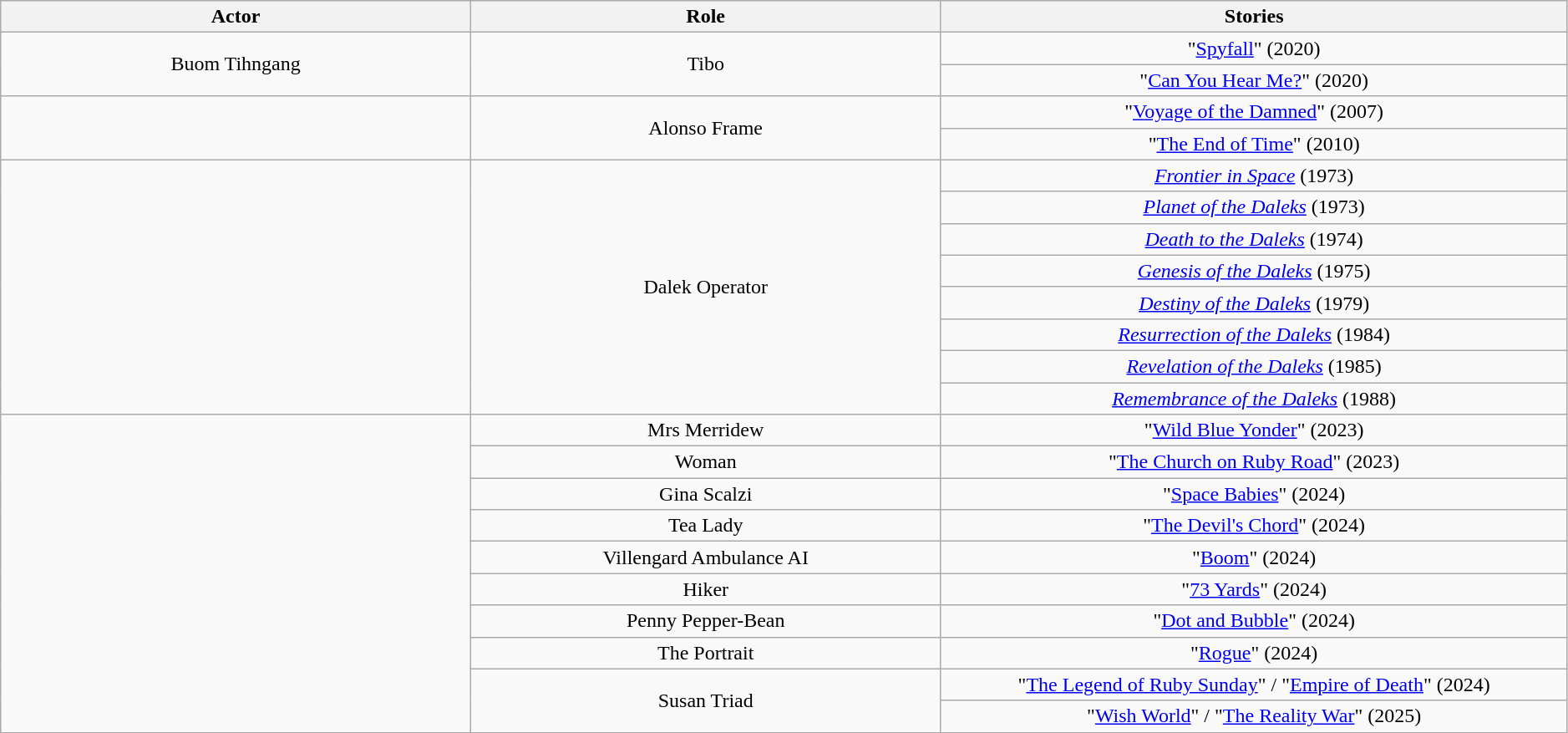<table class="wikitable plainrowheaders sortable" style="text-align:center; width:99%;">
<tr>
<th style="width:30%;">Actor</th>
<th scope="col" style="width:30%;">Role</th>
<th scope="col" style="width:40%;">Stories</th>
</tr>
<tr>
<td rowspan="2">Buom Tihngang</td>
<td rowspan="2">Tibo</td>
<td data-sort-value="288">"<a href='#'>Spyfall</a>" (2020)</td>
</tr>
<tr>
<td data-sort-value="293">"<a href='#'>Can You Hear Me?</a>" (2020)</td>
</tr>
<tr>
<td scope="row" rowspan="2"></td>
<td rowspan="2">Alonso Frame</td>
<td data-sort-value="188">"<a href='#'>Voyage of the Damned</a>" (2007)</td>
</tr>
<tr>
<td data-sort-value="202">"<a href='#'>The End of Time</a>" (2010)</td>
</tr>
<tr>
<td scope="row" rowspan="8"></td>
<td rowspan="8">Dalek Operator</td>
<td data-sort-value="067"><em><a href='#'>Frontier in Space</a></em> (1973)</td>
</tr>
<tr>
<td data-sort-value="068"><em><a href='#'>Planet of the Daleks</a></em> (1973)</td>
</tr>
<tr>
<td data-sort-value="072"><em><a href='#'>Death to the Daleks</a></em> (1974)</td>
</tr>
<tr>
<td data-sort-value="078"><em><a href='#'>Genesis of the Daleks</a></em> (1975)</td>
</tr>
<tr>
<td data-sort-value="104"><em><a href='#'>Destiny of the Daleks</a></em> (1979)</td>
</tr>
<tr>
<td data-sort-value="133"><em><a href='#'>Resurrection of the Daleks</a></em> (1984)</td>
</tr>
<tr>
<td data-sort-value="142"><em><a href='#'>Revelation of the Daleks</a></em> (1985)</td>
</tr>
<tr>
<td data-sort-value="148"><em><a href='#'>Remembrance of the Daleks</a></em> (1988)</td>
</tr>
<tr>
<td scope="row" rowspan="10"></td>
<td>Mrs Merridew</td>
<td data-sort-value="302">"<a href='#'>Wild Blue Yonder</a>" (2023)</td>
</tr>
<tr>
<td>Woman</td>
<td data-sort-value="304">"<a href='#'>The Church on Ruby Road</a>" (2023)</td>
</tr>
<tr>
<td>Gina Scalzi</td>
<td data-sort-value="305">"<a href='#'>Space Babies</a>" (2024)</td>
</tr>
<tr>
<td>Tea Lady</td>
<td data-sort-value="306">"<a href='#'>The Devil's Chord</a>" (2024)</td>
</tr>
<tr>
<td>Villengard Ambulance AI</td>
<td data-sort-value="307">"<a href='#'>Boom</a>" (2024)</td>
</tr>
<tr>
<td>Hiker</td>
<td data-sort-value="308">"<a href='#'>73 Yards</a>" (2024)</td>
</tr>
<tr>
<td>Penny Pepper-Bean</td>
<td data-sort-value="309">"<a href='#'>Dot and Bubble</a>" (2024)</td>
</tr>
<tr>
<td>The Portrait</td>
<td data-sort-value="310">"<a href='#'>Rogue</a>" (2024)</td>
</tr>
<tr>
<td rowspan="2">Susan Triad</td>
<td data-sort-value="311a">"<a href='#'>The Legend of Ruby Sunday</a>" / "<a href='#'>Empire of Death</a>" (2024)</td>
</tr>
<tr>
<td data-sort-value="319a">"<a href='#'>Wish World</a>" / "<a href='#'>The Reality War</a>" (2025)</td>
</tr>
</table>
